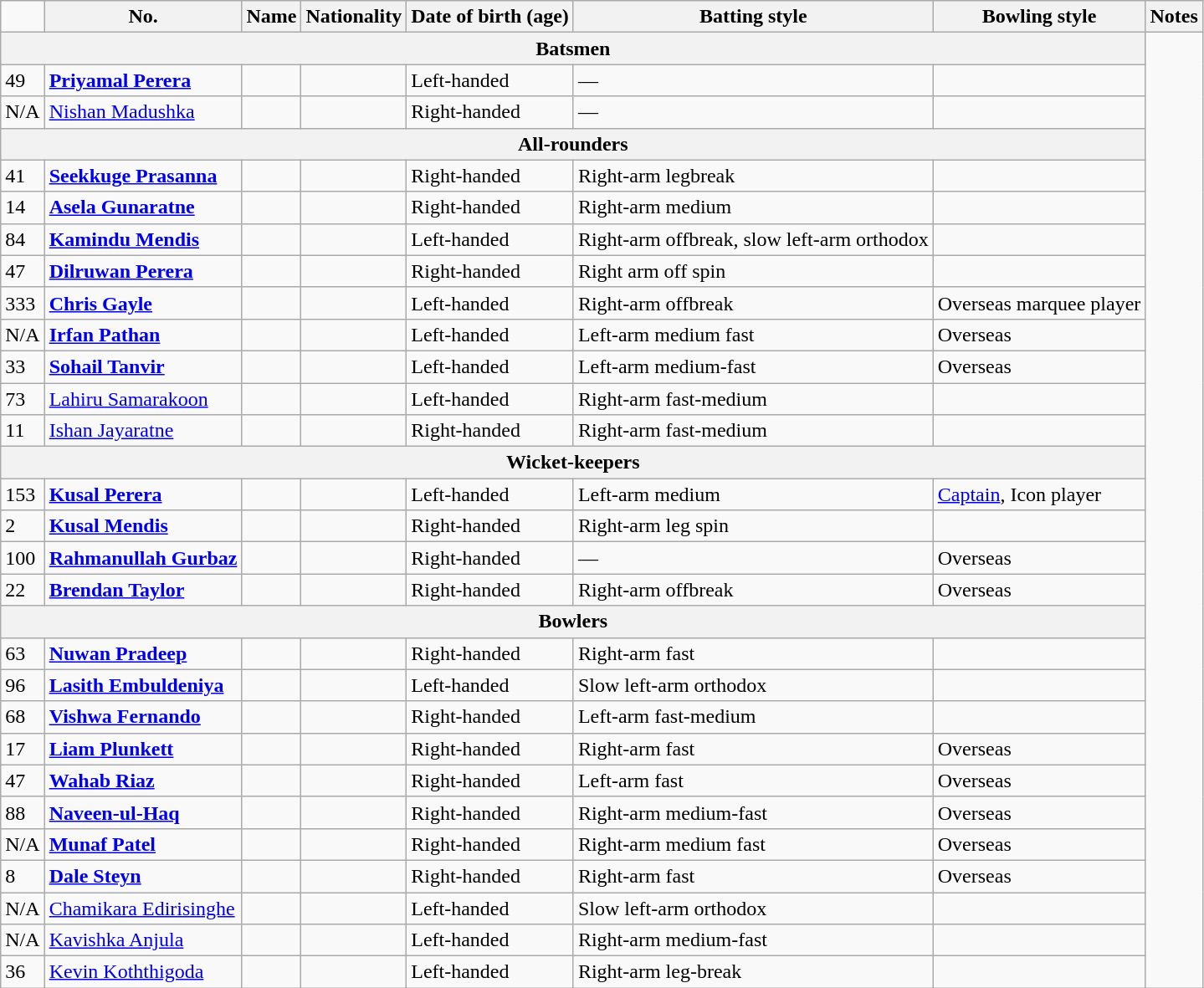<table class="wikitable">
<tr>
<td></td>
<th>No.</th>
<th>Name</th>
<th>Nationality</th>
<th>Date of birth (age)</th>
<th>Batting style</th>
<th>Bowling style</th>
<th>Notes</th>
</tr>
<tr>
<th colspan="7">Batsmen</th>
</tr>
<tr>
<td>49</td>
<td><strong><a href='#'>Priyamal Perera</a></strong></td>
<td></td>
<td></td>
<td>Left-handed</td>
<td>—</td>
<td></td>
</tr>
<tr>
<td>N/A</td>
<td><a href='#'>Nishan Madushka</a></td>
<td></td>
<td></td>
<td>Right-handed</td>
<td>—</td>
<td></td>
</tr>
<tr>
<th colspan="7">All-rounders</th>
</tr>
<tr>
<td>41</td>
<td><strong><a href='#'>Seekkuge Prasanna</a></strong></td>
<td></td>
<td></td>
<td>Right-handed</td>
<td>Right-arm legbreak</td>
<td></td>
</tr>
<tr>
<td>14</td>
<td><strong><a href='#'>Asela Gunaratne</a></strong></td>
<td></td>
<td></td>
<td>Right-handed</td>
<td>Right-arm medium</td>
<td></td>
</tr>
<tr>
<td>84</td>
<td><strong><a href='#'>Kamindu Mendis</a></strong></td>
<td></td>
<td></td>
<td>Left-handed</td>
<td>Right-arm offbreak, slow left-arm orthodox</td>
<td></td>
</tr>
<tr>
<td>47</td>
<td><strong><a href='#'>Dilruwan Perera</a></strong></td>
<td></td>
<td></td>
<td>Right-handed</td>
<td>Right arm off spin</td>
<td></td>
</tr>
<tr>
<td>333</td>
<td><strong><a href='#'>Chris Gayle</a></strong></td>
<td></td>
<td></td>
<td>Left-handed</td>
<td>Right-arm offbreak</td>
<td>Overseas marquee player</td>
</tr>
<tr>
<td>N/A</td>
<td><strong><a href='#'>Irfan Pathan</a></strong></td>
<td></td>
<td></td>
<td>Left-handed</td>
<td>Left-arm medium fast</td>
<td>Overseas</td>
</tr>
<tr>
<td>33</td>
<td><strong><a href='#'>Sohail Tanvir</a></strong></td>
<td></td>
<td></td>
<td>Left-handed</td>
<td>Left-arm medium-fast</td>
<td>Overseas</td>
</tr>
<tr>
<td>73</td>
<td><a href='#'>Lahiru Samarakoon</a></td>
<td></td>
<td></td>
<td>Left-handed</td>
<td>Right-arm fast-medium</td>
<td></td>
</tr>
<tr>
<td>11</td>
<td><a href='#'>Ishan Jayaratne</a></td>
<td></td>
<td></td>
<td>Right-handed</td>
<td>Right-arm fast-medium</td>
<td></td>
</tr>
<tr>
<th colspan="7">Wicket-keepers</th>
</tr>
<tr>
<td>153</td>
<td><strong><a href='#'>Kusal Perera</a></strong></td>
<td></td>
<td></td>
<td>Left-handed</td>
<td>Left-arm medium</td>
<td><a href='#'>Captain</a>, Icon player</td>
</tr>
<tr>
<td>2</td>
<td><strong><a href='#'>Kusal Mendis</a></strong></td>
<td></td>
<td></td>
<td>Right-handed</td>
<td>Right-arm leg spin</td>
<td></td>
</tr>
<tr>
<td>100</td>
<td><strong><a href='#'>Rahmanullah Gurbaz</a></strong></td>
<td></td>
<td></td>
<td>Right-handed</td>
<td>—</td>
<td>Overseas</td>
</tr>
<tr>
<td>22</td>
<td><strong><a href='#'>Brendan Taylor</a></strong></td>
<td></td>
<td></td>
<td>Right-handed</td>
<td>Right-arm offbreak</td>
<td>Overseas</td>
</tr>
<tr>
<th colspan="7">Bowlers</th>
</tr>
<tr>
<td>63</td>
<td><strong><a href='#'>Nuwan Pradeep</a></strong></td>
<td></td>
<td></td>
<td>Right-handed</td>
<td>Right-arm fast</td>
<td></td>
</tr>
<tr>
<td>96</td>
<td><strong><a href='#'>Lasith Embuldeniya</a></strong></td>
<td></td>
<td></td>
<td>Left-handed</td>
<td>Slow left-arm orthodox</td>
<td></td>
</tr>
<tr>
<td>68</td>
<td><strong><a href='#'>Vishwa Fernando</a></strong></td>
<td></td>
<td></td>
<td>Right-handed</td>
<td>Left-arm fast-medium</td>
<td></td>
</tr>
<tr>
<td>17</td>
<td><strong><a href='#'>Liam Plunkett</a></strong></td>
<td></td>
<td></td>
<td>Right-handed</td>
<td>Right-arm fast</td>
<td>Overseas</td>
</tr>
<tr>
<td>47</td>
<td><strong><a href='#'>Wahab Riaz</a></strong></td>
<td></td>
<td></td>
<td>Right-handed</td>
<td>Left-arm fast</td>
<td>Overseas</td>
</tr>
<tr>
<td>88</td>
<td><strong><a href='#'>Naveen-ul-Haq</a></strong></td>
<td></td>
<td></td>
<td>Right-handed</td>
<td>Right-arm medium-fast</td>
<td>Overseas</td>
</tr>
<tr>
<td>N/A</td>
<td><strong><a href='#'>Munaf Patel</a></strong></td>
<td></td>
<td></td>
<td>Right-handed</td>
<td>Right-arm medium fast</td>
<td>Overseas</td>
</tr>
<tr>
<td>8</td>
<td><strong><a href='#'>Dale Steyn</a></strong></td>
<td></td>
<td></td>
<td>Right-handed</td>
<td>Right-arm fast</td>
<td>Overseas</td>
</tr>
<tr>
<td>N/A</td>
<td><a href='#'>Chamikara Edirisinghe</a></td>
<td></td>
<td></td>
<td>Left-handed</td>
<td>Slow left-arm orthodox</td>
<td></td>
</tr>
<tr>
<td>N/A</td>
<td><a href='#'>Kavishka Anjula</a></td>
<td></td>
<td></td>
<td>Left-handed</td>
<td>Right-arm medium-fast</td>
<td></td>
</tr>
<tr>
<td>36</td>
<td><a href='#'>Kevin Koththigoda</a></td>
<td></td>
<td></td>
<td>Left-handed</td>
<td>Right-arm leg-break</td>
<td></td>
</tr>
</table>
